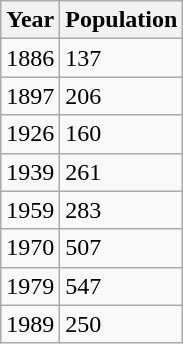<table class="wikitable">
<tr>
<th>Year</th>
<th>Population</th>
</tr>
<tr>
<td>1886</td>
<td>137</td>
</tr>
<tr>
<td>1897</td>
<td>206</td>
</tr>
<tr>
<td>1926</td>
<td>160</td>
</tr>
<tr>
<td>1939</td>
<td>261</td>
</tr>
<tr>
<td>1959</td>
<td>283</td>
</tr>
<tr>
<td>1970</td>
<td>507</td>
</tr>
<tr>
<td>1979</td>
<td>547</td>
</tr>
<tr>
<td>1989</td>
<td>250</td>
</tr>
</table>
